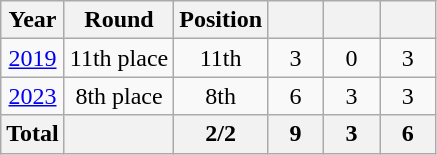<table class="wikitable" style="text-align:center;">
<tr>
<th>Year</th>
<th>Round</th>
<th>Position</th>
<th width="30"></th>
<th width="30"></th>
<th width="30"></th>
</tr>
<tr>
<td> <a href='#'>2019</a></td>
<td>11th place</td>
<td>11th</td>
<td>3</td>
<td>0</td>
<td>3</td>
</tr>
<tr>
<td> <a href='#'>2023</a></td>
<td>8th place</td>
<td>8th</td>
<td>6</td>
<td>3</td>
<td>3</td>
</tr>
<tr>
<th>Total</th>
<th></th>
<th>2/2</th>
<th>9</th>
<th>3</th>
<th>6</th>
</tr>
</table>
